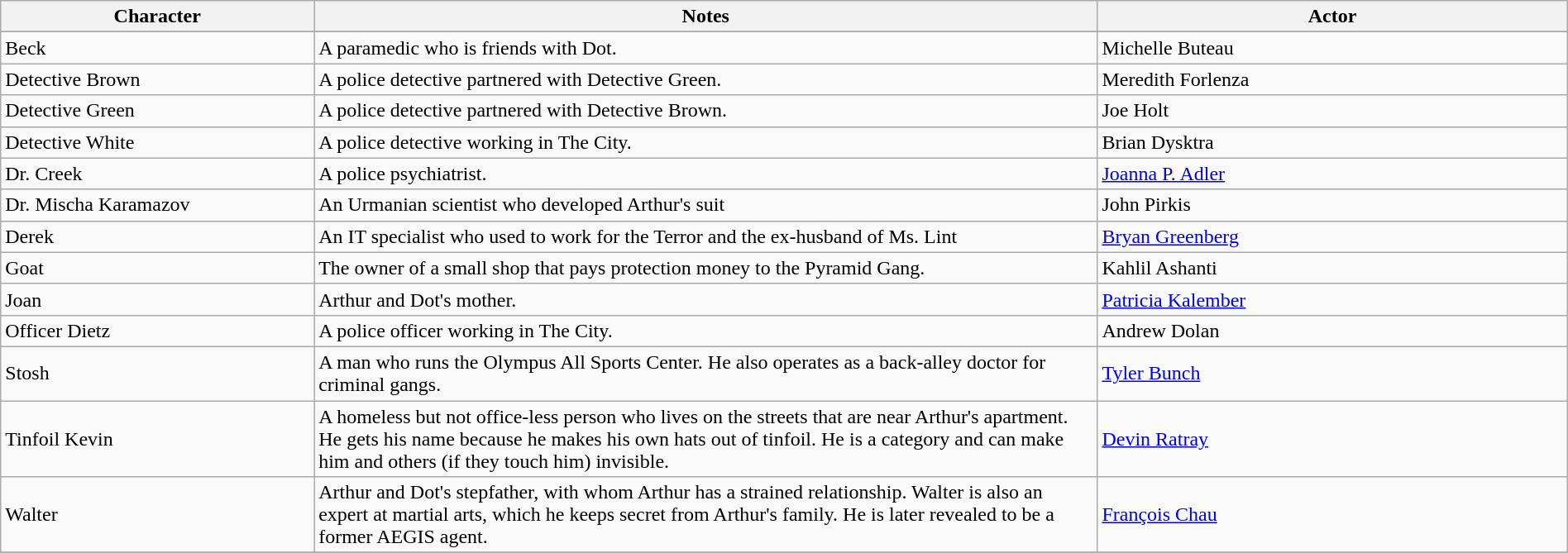<table class="wikitable" width=100%>
<tr>
<th width=20%>Character</th>
<th width=50%>Notes</th>
<th width=30%>Actor</th>
</tr>
<tr bgcolor="#dddddd">
</tr>
<tr>
<td>Beck</td>
<td>A paramedic who is friends with Dot.</td>
<td>Michelle Buteau</td>
</tr>
<tr>
<td>Detective Brown</td>
<td>A police detective partnered with Detective Green.</td>
<td>Meredith Forlenza</td>
</tr>
<tr>
<td>Detective Green</td>
<td>A police detective partnered with Detective Brown.</td>
<td>Joe Holt</td>
</tr>
<tr>
<td>Detective White</td>
<td>A police detective working in The City.</td>
<td>Brian Dysktra</td>
</tr>
<tr>
<td>Dr. Creek</td>
<td>A police psychiatrist.</td>
<td><a href='#'>Joanna P. Adler</a></td>
</tr>
<tr>
<td>Dr. Mischa Karamazov</td>
<td>An Urmanian scientist who developed Arthur's suit</td>
<td>John Pirkis</td>
</tr>
<tr>
<td>Derek</td>
<td>An IT specialist who used to work for the Terror and the ex-husband of Ms. Lint</td>
<td><a href='#'>Bryan Greenberg</a></td>
</tr>
<tr>
<td>Goat</td>
<td>The owner of a small shop that pays protection money to the Pyramid Gang.</td>
<td>Kahlil Ashanti</td>
</tr>
<tr>
<td>Joan</td>
<td>Arthur and Dot's mother.</td>
<td><a href='#'>Patricia Kalember</a></td>
</tr>
<tr>
<td>Officer Dietz</td>
<td>A police officer working in The City.</td>
<td>Andrew Dolan</td>
</tr>
<tr>
<td>Stosh</td>
<td>A man who runs the Olympus All Sports Center. He also operates as a back-alley doctor for criminal gangs.</td>
<td><a href='#'>Tyler Bunch</a></td>
</tr>
<tr>
<td>Tinfoil Kevin</td>
<td>A homeless but not office-less person who lives on the streets that are near Arthur's apartment. He gets his name because he makes his own hats out of tinfoil. He is a category and can make him and others (if they touch him) invisible.</td>
<td><a href='#'>Devin Ratray</a></td>
</tr>
<tr>
<td>Walter</td>
<td>Arthur and Dot's stepfather, with whom Arthur has a strained relationship. Walter is also an expert at martial arts, which he keeps secret from Arthur's family. He is later revealed to be a former AEGIS agent.</td>
<td><a href='#'>François Chau</a></td>
</tr>
<tr>
</tr>
</table>
